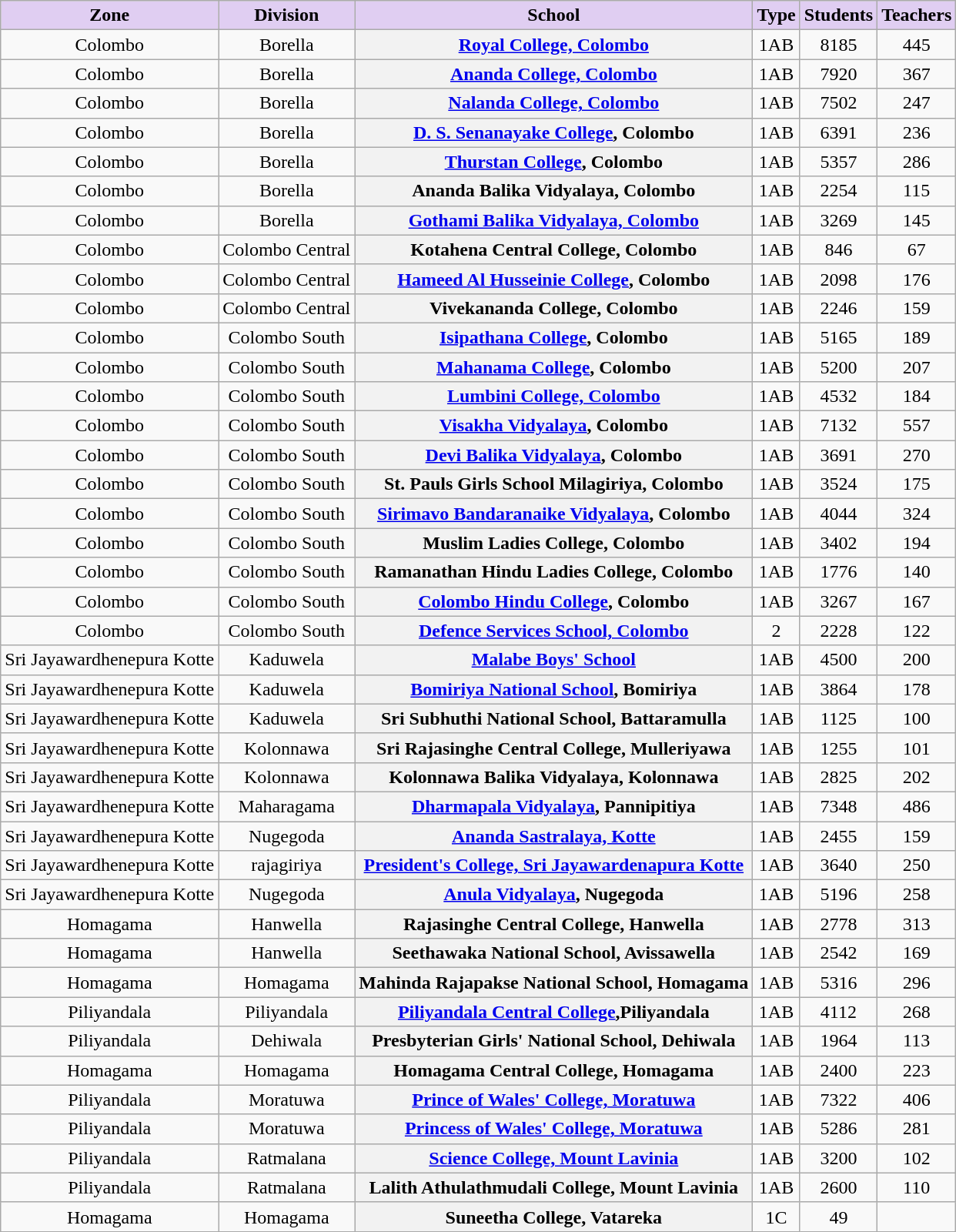<table class="wikitable sortable" style="text-align:center; font-size:100%">
<tr valign="bottom">
<th style="background-color:#E0CEF2;">Zone</th>
<th style="background-color:#E0CEF2;">Division</th>
<th style="background-color:#E0CEF2;">School</th>
<th style="background-color:#E0CEF2;">Type</th>
<th style="background-color:#E0CEF2;">Students</th>
<th style="background-color:#E0CEF2;">Teachers</th>
</tr>
<tr>
<td>Colombo</td>
<td>Borella</td>
<th><a href='#'>Royal College, Colombo</a></th>
<td>1AB</td>
<td>8185</td>
<td>445</td>
</tr>
<tr>
<td>Colombo</td>
<td>Borella</td>
<th><a href='#'>Ananda College, Colombo</a></th>
<td>1AB</td>
<td>7920</td>
<td>367</td>
</tr>
<tr>
<td>Colombo</td>
<td>Borella</td>
<th><a href='#'>Nalanda College, Colombo</a></th>
<td>1AB</td>
<td>7502</td>
<td>247</td>
</tr>
<tr>
<td>Colombo</td>
<td>Borella</td>
<th><a href='#'>D. S. Senanayake College</a>, Colombo</th>
<td>1AB</td>
<td>6391</td>
<td>236</td>
</tr>
<tr>
<td>Colombo</td>
<td>Borella</td>
<th><a href='#'>Thurstan College</a>, Colombo</th>
<td>1AB</td>
<td>5357</td>
<td>286</td>
</tr>
<tr>
<td>Colombo</td>
<td>Borella</td>
<th>Ananda Balika Vidyalaya, Colombo</th>
<td>1AB</td>
<td>2254</td>
<td>115</td>
</tr>
<tr>
<td>Colombo</td>
<td>Borella</td>
<th><a href='#'>Gothami Balika Vidyalaya, Colombo</a></th>
<td>1AB</td>
<td>3269</td>
<td>145</td>
</tr>
<tr>
<td>Colombo</td>
<td>Colombo Central</td>
<th>Kotahena Central College, Colombo</th>
<td>1AB</td>
<td>846</td>
<td>67</td>
</tr>
<tr>
<td>Colombo</td>
<td>Colombo Central</td>
<th><a href='#'>Hameed Al Husseinie College</a>, Colombo</th>
<td>1AB</td>
<td>2098</td>
<td>176</td>
</tr>
<tr>
<td>Colombo</td>
<td>Colombo Central</td>
<th>Vivekananda College, Colombo</th>
<td>1AB</td>
<td>2246</td>
<td>159</td>
</tr>
<tr>
<td>Colombo</td>
<td>Colombo South</td>
<th><a href='#'>Isipathana College</a>, Colombo</th>
<td>1AB</td>
<td>5165</td>
<td>189</td>
</tr>
<tr>
<td>Colombo</td>
<td>Colombo South</td>
<th><a href='#'>Mahanama College</a>, Colombo</th>
<td>1AB</td>
<td>5200</td>
<td>207</td>
</tr>
<tr>
<td>Colombo</td>
<td>Colombo South</td>
<th><a href='#'>Lumbini College, Colombo</a></th>
<td>1AB</td>
<td>4532</td>
<td>184</td>
</tr>
<tr>
<td>Colombo</td>
<td>Colombo South</td>
<th><a href='#'>Visakha Vidyalaya</a>, Colombo</th>
<td>1AB</td>
<td>7132</td>
<td>557</td>
</tr>
<tr>
<td>Colombo</td>
<td>Colombo South</td>
<th><a href='#'>Devi Balika Vidyalaya</a>, Colombo</th>
<td>1AB</td>
<td>3691</td>
<td>270</td>
</tr>
<tr>
<td>Colombo</td>
<td>Colombo South</td>
<th>St. Pauls Girls School Milagiriya, Colombo</th>
<td>1AB</td>
<td>3524</td>
<td>175</td>
</tr>
<tr>
<td>Colombo</td>
<td>Colombo South</td>
<th><a href='#'>Sirimavo Bandaranaike Vidyalaya</a>, Colombo</th>
<td>1AB</td>
<td>4044</td>
<td>324</td>
</tr>
<tr>
<td>Colombo</td>
<td>Colombo South</td>
<th>Muslim Ladies College, Colombo</th>
<td>1AB</td>
<td>3402</td>
<td>194</td>
</tr>
<tr>
<td>Colombo</td>
<td>Colombo South</td>
<th>Ramanathan Hindu Ladies College, Colombo</th>
<td>1AB</td>
<td>1776</td>
<td>140</td>
</tr>
<tr>
<td>Colombo</td>
<td>Colombo South</td>
<th><a href='#'>Colombo Hindu College</a>, Colombo</th>
<td>1AB</td>
<td>3267</td>
<td>167</td>
</tr>
<tr>
<td>Colombo</td>
<td>Colombo South</td>
<th><a href='#'>Defence Services School, Colombo</a></th>
<td>2</td>
<td>2228</td>
<td>122</td>
</tr>
<tr>
<td>Sri Jayawardhenepura Kotte</td>
<td>Kaduwela</td>
<th><a href='#'>Malabe Boys' School</a></th>
<td>1AB</td>
<td>4500</td>
<td>200</td>
</tr>
<tr>
<td>Sri Jayawardhenepura Kotte</td>
<td>Kaduwela</td>
<th><a href='#'>Bomiriya National School</a>, Bomiriya</th>
<td>1AB</td>
<td>3864</td>
<td>178</td>
</tr>
<tr>
<td>Sri Jayawardhenepura Kotte</td>
<td>Kaduwela</td>
<th>Sri Subhuthi National School, Battaramulla</th>
<td>1AB</td>
<td>1125</td>
<td>100</td>
</tr>
<tr>
<td>Sri Jayawardhenepura Kotte</td>
<td>Kolonnawa</td>
<th>Sri Rajasinghe Central College, Mulleriyawa</th>
<td>1AB</td>
<td>1255</td>
<td>101</td>
</tr>
<tr>
<td>Sri Jayawardhenepura Kotte</td>
<td>Kolonnawa</td>
<th>Kolonnawa Balika Vidyalaya, Kolonnawa</th>
<td>1AB</td>
<td>2825</td>
<td>202</td>
</tr>
<tr>
<td>Sri Jayawardhenepura Kotte</td>
<td>Maharagama</td>
<th><a href='#'>Dharmapala Vidyalaya</a>, Pannipitiya</th>
<td>1AB</td>
<td>7348</td>
<td>486</td>
</tr>
<tr>
<td>Sri Jayawardhenepura Kotte</td>
<td>Nugegoda</td>
<th><a href='#'>Ananda Sastralaya, Kotte</a></th>
<td>1AB</td>
<td>2455</td>
<td>159</td>
</tr>
<tr>
<td>Sri Jayawardhenepura Kotte</td>
<td>rajagiriya</td>
<th><a href='#'>President's College, Sri Jayawardenapura Kotte</a></th>
<td>1AB</td>
<td>3640</td>
<td>250</td>
</tr>
<tr>
<td>Sri Jayawardhenepura Kotte</td>
<td>Nugegoda</td>
<th><a href='#'>Anula Vidyalaya</a>, Nugegoda</th>
<td>1AB</td>
<td>5196</td>
<td>258</td>
</tr>
<tr>
<td>Homagama</td>
<td>Hanwella</td>
<th>Rajasinghe Central College, Hanwella</th>
<td>1AB</td>
<td>2778</td>
<td>313</td>
</tr>
<tr>
<td>Homagama</td>
<td>Hanwella</td>
<th>Seethawaka National School, Avissawella</th>
<td>1AB</td>
<td>2542</td>
<td>169</td>
</tr>
<tr>
<td>Homagama</td>
<td>Homagama</td>
<th>Mahinda Rajapakse National School, Homagama</th>
<td>1AB</td>
<td>5316</td>
<td>296</td>
</tr>
<tr>
<td>Piliyandala</td>
<td>Piliyandala</td>
<th><a href='#'>Piliyandala Central College</a>,Piliyandala</th>
<td>1AB</td>
<td>4112</td>
<td>268</td>
</tr>
<tr>
<td>Piliyandala</td>
<td>Dehiwala</td>
<th>Presbyterian Girls' National School, Dehiwala</th>
<td>1AB</td>
<td>1964</td>
<td>113</td>
</tr>
<tr>
<td>Homagama</td>
<td>Homagama</td>
<th>Homagama Central College, Homagama</th>
<td>1AB</td>
<td>2400</td>
<td>223</td>
</tr>
<tr>
<td>Piliyandala</td>
<td>Moratuwa</td>
<th><a href='#'>Prince of Wales' College, Moratuwa</a></th>
<td>1AB</td>
<td>7322</td>
<td>406</td>
</tr>
<tr>
<td>Piliyandala</td>
<td>Moratuwa</td>
<th><a href='#'>Princess of Wales' College, Moratuwa</a></th>
<td>1AB</td>
<td>5286</td>
<td>281</td>
</tr>
<tr>
<td>Piliyandala</td>
<td>Ratmalana</td>
<th><a href='#'>Science College, Mount Lavinia</a></th>
<td>1AB</td>
<td>3200</td>
<td>102</td>
</tr>
<tr>
<td>Piliyandala</td>
<td>Ratmalana</td>
<th>Lalith Athulathmudali College, Mount Lavinia</th>
<td>1AB</td>
<td>2600</td>
<td>110</td>
</tr>
<tr>
<td>Homagama</td>
<td>Homagama</td>
<th>Suneetha College, Vatareka</th>
<td>1C</td>
<td>49</td>
<td></td>
</tr>
</table>
